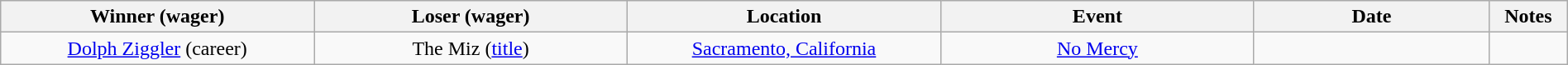<table class="wikitable sortable" width=100%  style="text-align: center">
<tr>
<th width=20% scope="col">Winner (wager)</th>
<th width=20% scope="col">Loser (wager)</th>
<th width=20% scope="col">Location</th>
<th width=20% scope="col">Event</th>
<th width=15% scope="col">Date</th>
<th class="unsortable" width=5% scope="col">Notes</th>
</tr>
<tr>
<td><a href='#'>Dolph Ziggler</a> (career)</td>
<td>The Miz (<a href='#'>title</a>)</td>
<td><a href='#'>Sacramento, California</a></td>
<td><a href='#'>No Mercy</a></td>
<td></td>
<td></td>
</tr>
</table>
